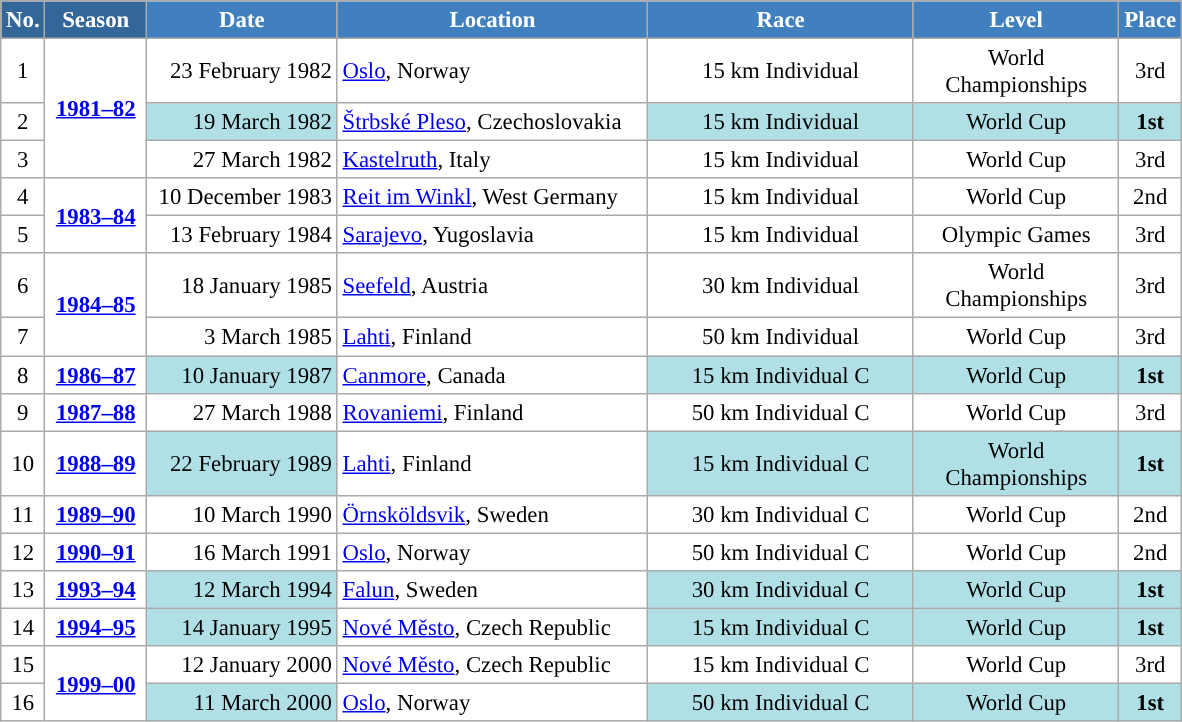<table class="wikitable sortable" style="font-size:95%; text-align:center; border:grey solid 1px; border-collapse:collapse; background:#ffffff;">
<tr style="background:#efefef;">
<th style="background-color:#369; color:white;">No.</th>
<th style="background-color:#369; color:white;">Season</th>
<th style="background-color:#4180be; color:white; width:120px;">Date</th>
<th style="background-color:#4180be; color:white; width:200px;">Location</th>
<th style="background-color:#4180be; color:white; width:170px;">Race</th>
<th style="background-color:#4180be; color:white; width:130px;">Level</th>
<th style="background-color:#4180be; color:white;">Place</th>
</tr>
<tr>
<td align=center>1</td>
<td rowspan=3 align=center><strong> <a href='#'>1981–82</a> </strong></td>
<td align=right>23 February 1982</td>
<td align=left> <a href='#'>Oslo</a>, Norway</td>
<td>15 km Individual</td>
<td>World Championships</td>
<td>3rd</td>
</tr>
<tr>
<td align=center>2</td>
<td bgcolor="#BOEOE6" align=right>19 March 1982</td>
<td align=left> <a href='#'>Štrbské Pleso</a>, Czechoslovakia</td>
<td bgcolor="#BOEOE6">15 km Individual</td>
<td bgcolor="#BOEOE6">World Cup</td>
<td bgcolor="#BOEOE6"><strong>1st</strong></td>
</tr>
<tr>
<td align=center>3</td>
<td align=right>27 March 1982</td>
<td align=left> <a href='#'>Kastelruth</a>, Italy</td>
<td>15 km Individual</td>
<td>World Cup</td>
<td>3rd</td>
</tr>
<tr>
<td align=center>4</td>
<td rowspan=2 align=center><strong> <a href='#'>1983–84</a> </strong></td>
<td align=right>10 December 1983</td>
<td align=left> <a href='#'>Reit im Winkl</a>, West Germany</td>
<td>15 km Individual</td>
<td>World Cup</td>
<td>2nd</td>
</tr>
<tr>
<td align=center>5</td>
<td align=right>13 February 1984</td>
<td align=left> <a href='#'>Sarajevo</a>, Yugoslavia</td>
<td>15 km Individual</td>
<td>Olympic Games</td>
<td>3rd</td>
</tr>
<tr>
<td align=center>6</td>
<td rowspan=2 align=center><strong> <a href='#'>1984–85</a> </strong></td>
<td align=right>18 January 1985</td>
<td align=left> <a href='#'>Seefeld</a>, Austria</td>
<td>30 km Individual</td>
<td>World Championships</td>
<td>3rd</td>
</tr>
<tr>
<td align=center>7</td>
<td align=right>3 March 1985</td>
<td align=left> <a href='#'>Lahti</a>, Finland</td>
<td>50 km Individual</td>
<td>World Cup</td>
<td>3rd</td>
</tr>
<tr>
<td align=center>8</td>
<td rowspan=1 align=center><strong><a href='#'>1986–87</a></strong></td>
<td bgcolor="#BOEOE6" align=right>10 January 1987</td>
<td align=left> <a href='#'>Canmore</a>, Canada</td>
<td bgcolor="#BOEOE6">15 km Individual C</td>
<td bgcolor="#BOEOE6">World Cup</td>
<td bgcolor="#BOEOE6"><strong>1st</strong></td>
</tr>
<tr>
<td align=center>9</td>
<td rowspan=1 align=center><strong> <a href='#'>1987–88</a> </strong></td>
<td align=right>27 March 1988</td>
<td align=left> <a href='#'>Rovaniemi</a>, Finland</td>
<td>50 km Individual C</td>
<td>World Cup</td>
<td>3rd</td>
</tr>
<tr>
<td align=center>10</td>
<td rowspan=1 align=center><strong><a href='#'>1988–89</a></strong></td>
<td bgcolor="#BOEOE6" align=right>22 February 1989</td>
<td align=left> <a href='#'>Lahti</a>, Finland</td>
<td bgcolor="#BOEOE6">15 km Individual C</td>
<td bgcolor="#BOEOE6">World Championships</td>
<td bgcolor="#BOEOE6"><strong>1st</strong></td>
</tr>
<tr>
<td align=center>11</td>
<td rowspan=1 align=center><strong> <a href='#'>1989–90</a> </strong></td>
<td align=right>10 March 1990</td>
<td align=left> <a href='#'>Örnsköldsvik</a>, Sweden</td>
<td>30 km Individual C</td>
<td>World Cup</td>
<td>2nd</td>
</tr>
<tr>
<td align=center>12</td>
<td rowspan=1 align=center><strong> <a href='#'>1990–91</a> </strong></td>
<td align=right>16 March 1991</td>
<td align=left> <a href='#'>Oslo</a>, Norway</td>
<td>50 km Individual C</td>
<td>World Cup</td>
<td>2nd</td>
</tr>
<tr>
<td align=center>13</td>
<td rowspan=1 align=center><strong><a href='#'>1993–94</a></strong></td>
<td bgcolor="#BOEOE6" align=right>12 March 1994</td>
<td align=left> <a href='#'>Falun</a>, Sweden</td>
<td bgcolor="#BOEOE6">30 km Individual C</td>
<td bgcolor="#BOEOE6">World Cup</td>
<td bgcolor="#BOEOE6"><strong>1st</strong></td>
</tr>
<tr>
<td align=center>14</td>
<td rowspan=1 align=center><strong><a href='#'>1994–95</a></strong></td>
<td bgcolor="#BOEOE6" align=right>14 January 1995</td>
<td align=left> <a href='#'>Nové Město</a>, Czech Republic</td>
<td bgcolor="#BOEOE6">15 km Individual C</td>
<td bgcolor="#BOEOE6">World Cup</td>
<td bgcolor="#BOEOE6"><strong>1st</strong></td>
</tr>
<tr>
<td align=center>15</td>
<td rowspan=2 align=center><strong> <a href='#'>1999–00</a> </strong></td>
<td align=right>12 January 2000</td>
<td align=left> <a href='#'>Nové Město</a>, Czech Republic</td>
<td>15 km Individual C</td>
<td>World Cup</td>
<td>3rd</td>
</tr>
<tr>
<td align=center>16</td>
<td bgcolor="#BOEOE6" align=right>11 March 2000</td>
<td align=left> <a href='#'>Oslo</a>, Norway</td>
<td bgcolor="#BOEOE6">50 km Individual C</td>
<td bgcolor="#BOEOE6">World Cup</td>
<td bgcolor="#BOEOE6"><strong>1st</strong></td>
</tr>
</table>
